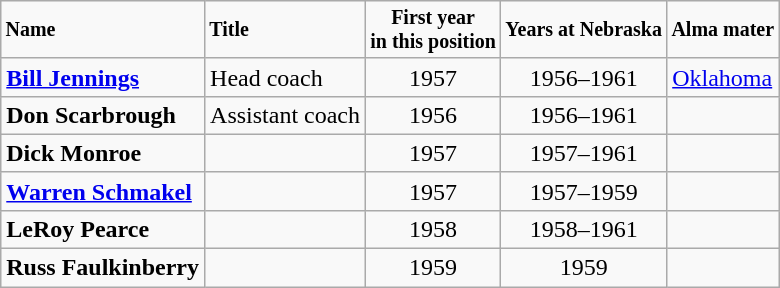<table class="wikitable">
<tr style="font-size:smaller">
<td><strong>Name</strong></td>
<td><strong>Title</strong></td>
<td style="text-align:center;"><strong>First year<br>in this position</strong></td>
<td style="text-align:center;"><strong>Years at Nebraska</strong></td>
<td><strong>Alma mater</strong></td>
</tr>
<tr>
<td><strong><a href='#'>Bill Jennings</a></strong></td>
<td>Head coach</td>
<td style="text-align:center;">1957</td>
<td style="text-align:center;">1956–1961</td>
<td><a href='#'>Oklahoma</a></td>
</tr>
<tr>
<td><strong>Don Scarbrough</strong></td>
<td>Assistant coach</td>
<td style="text-align:center;">1956</td>
<td style="text-align:center;">1956–1961</td>
<td></td>
</tr>
<tr>
<td><strong>Dick Monroe</strong></td>
<td></td>
<td style="text-align:center;">1957</td>
<td style="text-align:center;">1957–1961</td>
<td></td>
</tr>
<tr>
<td><strong><a href='#'>Warren Schmakel</a></strong></td>
<td></td>
<td style="text-align:center;">1957</td>
<td style="text-align:center;">1957–1959</td>
<td></td>
</tr>
<tr>
<td><strong>LeRoy Pearce</strong></td>
<td></td>
<td style="text-align:center;">1958</td>
<td style="text-align:center;">1958–1961</td>
<td></td>
</tr>
<tr>
<td><strong>Russ Faulkinberry</strong></td>
<td></td>
<td style="text-align:center;">1959</td>
<td style="text-align:center;">1959</td>
<td></td>
</tr>
</table>
